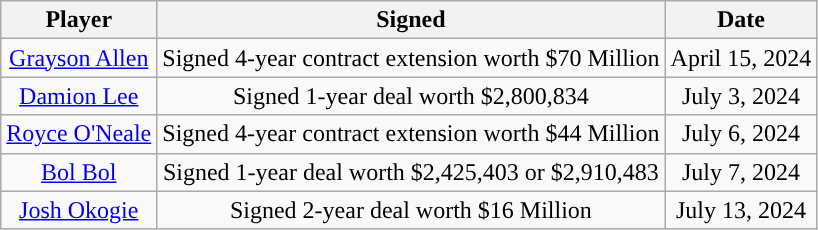<table class="wikitable sortable sortable">
<tr>
<th>Player</th>
<th>Signed</th>
<th>Date</th>
</tr>
<tr style="text-align: center">
<td><a href='#'>Grayson Allen</a></td>
<td>Signed 4-year contract extension worth $70 Million</td>
<td>April 15, 2024</td>
</tr>
<tr style="text-align: center">
<td><a href='#'>Damion Lee</a></td>
<td>Signed 1-year deal worth $2,800,834</td>
<td>July 3, 2024</td>
</tr>
<tr style="text-align: center">
<td><a href='#'>Royce O'Neale</a></td>
<td>Signed 4-year contract extension worth $44 Million</td>
<td>July 6, 2024</td>
</tr>
<tr style="text-align: center">
<td><a href='#'>Bol Bol</a></td>
<td>Signed 1-year deal worth $2,425,403 or $2,910,483</td>
<td>July 7, 2024</td>
</tr>
<tr style="text-align: center">
<td><a href='#'>Josh Okogie</a></td>
<td>Signed 2-year deal worth $16 Million</td>
<td>July 13, 2024</td>
</tr>
</table>
